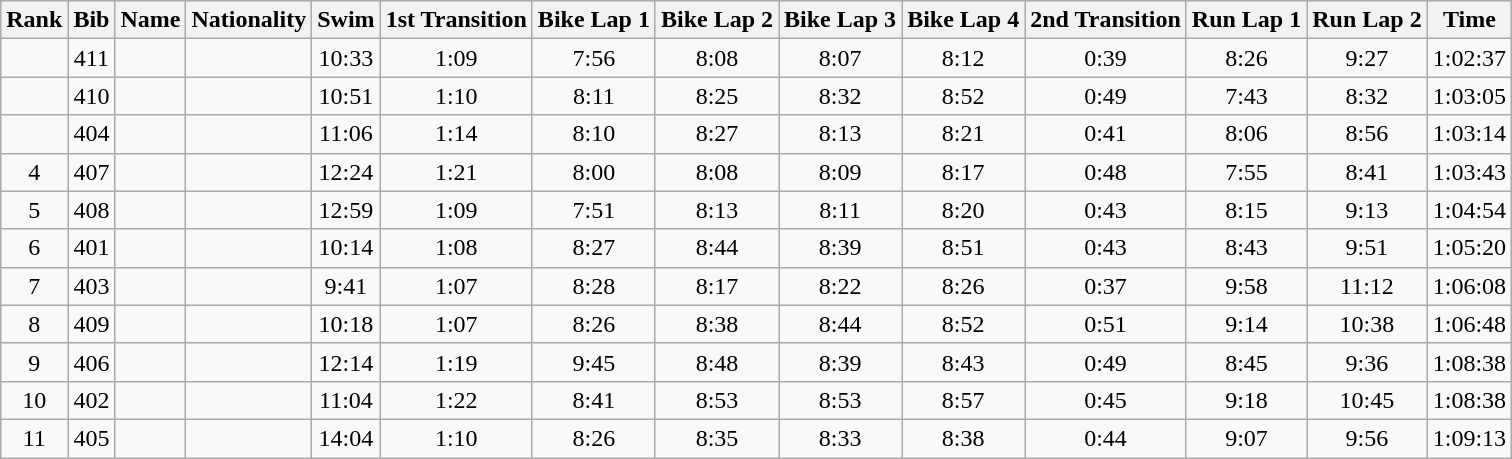<table class="wikitable sortable" style="text-align:center">
<tr>
<th>Rank</th>
<th>Bib</th>
<th>Name</th>
<th>Nationality</th>
<th>Swim</th>
<th>1st Transition</th>
<th>Bike Lap 1</th>
<th>Bike Lap 2</th>
<th>Bike Lap 3</th>
<th>Bike Lap 4</th>
<th>2nd Transition</th>
<th>Run Lap 1</th>
<th>Run Lap 2</th>
<th>Time</th>
</tr>
<tr>
<td></td>
<td>411</td>
<td align=left></td>
<td align=left></td>
<td>10:33</td>
<td>1:09</td>
<td>7:56</td>
<td>8:08</td>
<td>8:07</td>
<td>8:12</td>
<td>0:39</td>
<td>8:26</td>
<td>9:27</td>
<td>1:02:37</td>
</tr>
<tr>
<td></td>
<td>410</td>
<td align=left></td>
<td align=left></td>
<td>10:51</td>
<td>1:10</td>
<td>8:11</td>
<td>8:25</td>
<td>8:32</td>
<td>8:52</td>
<td>0:49</td>
<td>7:43</td>
<td>8:32</td>
<td>1:03:05</td>
</tr>
<tr>
<td></td>
<td>404</td>
<td align=left></td>
<td align=left></td>
<td>11:06</td>
<td>1:14</td>
<td>8:10</td>
<td>8:27</td>
<td>8:13</td>
<td>8:21</td>
<td>0:41</td>
<td>8:06</td>
<td>8:56</td>
<td>1:03:14</td>
</tr>
<tr>
<td>4</td>
<td>407</td>
<td align=left></td>
<td align=left></td>
<td>12:24</td>
<td>1:21</td>
<td>8:00</td>
<td>8:08</td>
<td>8:09</td>
<td>8:17</td>
<td>0:48</td>
<td>7:55</td>
<td>8:41</td>
<td>1:03:43</td>
</tr>
<tr>
<td>5</td>
<td>408</td>
<td align=left></td>
<td align=left></td>
<td>12:59</td>
<td>1:09</td>
<td>7:51</td>
<td>8:13</td>
<td>8:11</td>
<td>8:20</td>
<td>0:43</td>
<td>8:15</td>
<td>9:13</td>
<td>1:04:54</td>
</tr>
<tr>
<td>6</td>
<td>401</td>
<td align=left></td>
<td align=left></td>
<td>10:14</td>
<td>1:08</td>
<td>8:27</td>
<td>8:44</td>
<td>8:39</td>
<td>8:51</td>
<td>0:43</td>
<td>8:43</td>
<td>9:51</td>
<td>1:05:20</td>
</tr>
<tr>
<td>7</td>
<td>403</td>
<td align=left></td>
<td align=left></td>
<td>9:41</td>
<td>1:07</td>
<td>8:28</td>
<td>8:17</td>
<td>8:22</td>
<td>8:26</td>
<td>0:37</td>
<td>9:58</td>
<td>11:12</td>
<td>1:06:08</td>
</tr>
<tr>
<td>8</td>
<td>409</td>
<td align=left></td>
<td align=left></td>
<td>10:18</td>
<td>1:07</td>
<td>8:26</td>
<td>8:38</td>
<td>8:44</td>
<td>8:52</td>
<td>0:51</td>
<td>9:14</td>
<td>10:38</td>
<td>1:06:48</td>
</tr>
<tr>
<td>9</td>
<td>406</td>
<td align=left></td>
<td align=left></td>
<td>12:14</td>
<td>1:19</td>
<td>9:45</td>
<td>8:48</td>
<td>8:39</td>
<td>8:43</td>
<td>0:49</td>
<td>8:45</td>
<td>9:36</td>
<td>1:08:38</td>
</tr>
<tr>
<td>10</td>
<td>402</td>
<td align=left></td>
<td align=left></td>
<td>11:04</td>
<td>1:22</td>
<td>8:41</td>
<td>8:53</td>
<td>8:53</td>
<td>8:57</td>
<td>0:45</td>
<td>9:18</td>
<td>10:45</td>
<td>1:08:38</td>
</tr>
<tr>
<td>11</td>
<td>405</td>
<td align=left></td>
<td align=left></td>
<td>14:04</td>
<td>1:10</td>
<td>8:26</td>
<td>8:35</td>
<td>8:33</td>
<td>8:38</td>
<td>0:44</td>
<td>9:07</td>
<td>9:56</td>
<td>1:09:13</td>
</tr>
</table>
